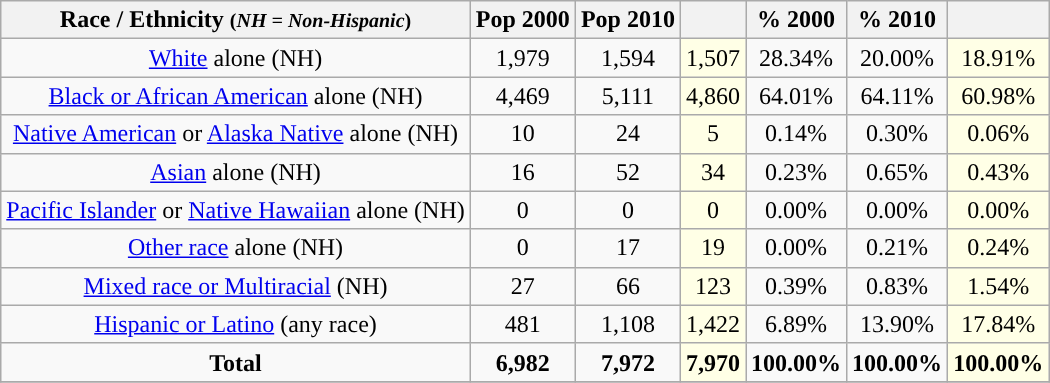<table class="wikitable" style="text-align:center;">
<tr>
<th>Race / Ethnicity <small>(<em>NH = Non-Hispanic</em>)</small></th>
<th>Pop 2000</th>
<th>Pop 2010</th>
<th></th>
<th>% 2000</th>
<th>% 2010</th>
<th></th>
</tr>
<tr>
<td><a href='#'>White</a> alone (NH)</td>
<td>1,979</td>
<td>1,594</td>
<td style='background: #ffffe6;'>1,507</td>
<td>28.34%</td>
<td>20.00%</td>
<td style='background: #ffffe6;'>18.91%</td>
</tr>
<tr>
<td><a href='#'>Black or African American</a> alone (NH)</td>
<td>4,469</td>
<td>5,111</td>
<td style='background: #ffffe6;'>4,860</td>
<td>64.01%</td>
<td>64.11%</td>
<td style='background: #ffffe6;'>60.98%</td>
</tr>
<tr>
<td><a href='#'>Native American</a> or <a href='#'>Alaska Native</a> alone (NH)</td>
<td>10</td>
<td>24</td>
<td style='background: #ffffe6;'>5</td>
<td>0.14%</td>
<td>0.30%</td>
<td style='background: #ffffe6;'>0.06%</td>
</tr>
<tr>
<td><a href='#'>Asian</a> alone (NH)</td>
<td>16</td>
<td>52</td>
<td style='background: #ffffe6;'>34</td>
<td>0.23%</td>
<td>0.65%</td>
<td style='background: #ffffe6;'>0.43%</td>
</tr>
<tr>
<td><a href='#'>Pacific Islander</a> or <a href='#'>Native Hawaiian</a> alone (NH)</td>
<td>0</td>
<td>0</td>
<td style='background: #ffffe6;'>0</td>
<td>0.00%</td>
<td>0.00%</td>
<td style='background: #ffffe6;'>0.00%</td>
</tr>
<tr>
<td><a href='#'>Other race</a> alone (NH)</td>
<td>0</td>
<td>17</td>
<td style='background: #ffffe6;'>19</td>
<td>0.00%</td>
<td>0.21%</td>
<td style='background: #ffffe6;'>0.24%</td>
</tr>
<tr>
<td><a href='#'>Mixed race or Multiracial</a> (NH)</td>
<td>27</td>
<td>66</td>
<td style='background: #ffffe6;'>123</td>
<td>0.39%</td>
<td>0.83%</td>
<td style='background: #ffffe6;'>1.54%</td>
</tr>
<tr>
<td><a href='#'>Hispanic or Latino</a> (any race)</td>
<td>481</td>
<td>1,108</td>
<td style='background: #ffffe6;'>1,422</td>
<td>6.89%</td>
<td>13.90%</td>
<td style='background: #ffffe6;'>17.84%</td>
</tr>
<tr>
<td><strong>Total</strong></td>
<td><strong>6,982</strong></td>
<td><strong>7,972</strong></td>
<td style='background: #ffffe6;'><strong>7,970</strong></td>
<td><strong>100.00%</strong></td>
<td><strong>100.00%</strong></td>
<td style='background: #ffffe6;'><strong>100.00%</strong></td>
</tr>
<tr>
</tr>
</table>
